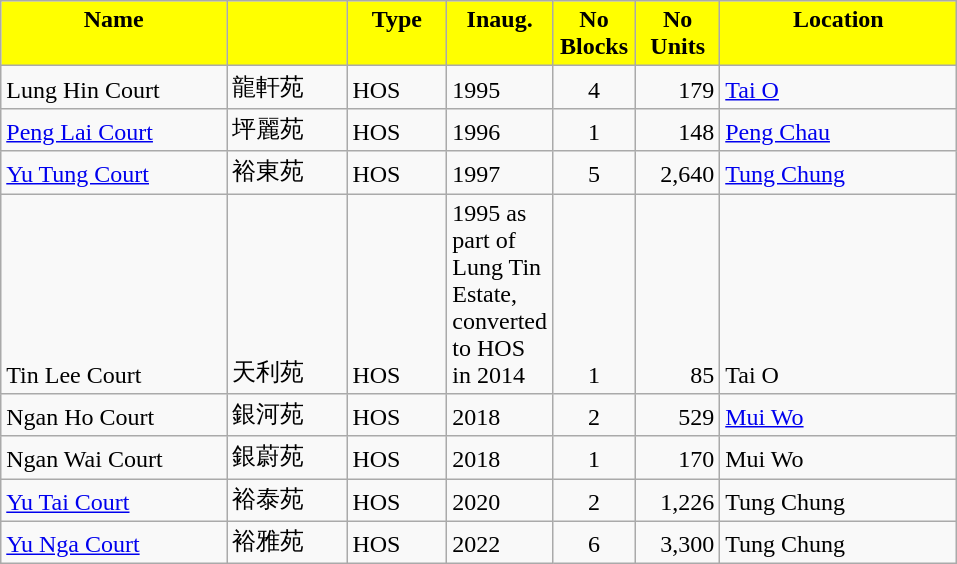<table class="wikitable">
<tr style="font-weight:bold;background-color:yellow" align="center">
<td width="143.25" Height="12.75" valign="top">Name</td>
<td width="72.75" valign="top"></td>
<td width="59.25" valign="top">Type</td>
<td width="48" valign="top">Inaug.</td>
<td width="48" valign="top">No Blocks</td>
<td width="48.75" valign="top">No Units</td>
<td width="150.75" valign="top">Location</td>
</tr>
<tr valign="bottom">
<td Height="12.75">Lung Hin Court</td>
<td>龍軒苑</td>
<td>HOS</td>
<td>1995</td>
<td align="center">4</td>
<td align="right">179</td>
<td><a href='#'>Tai O</a></td>
</tr>
<tr valign="bottom">
<td Height="12.75"><a href='#'>Peng Lai Court</a></td>
<td>坪麗苑</td>
<td>HOS</td>
<td>1996</td>
<td align="center">1</td>
<td align="right">148</td>
<td><a href='#'>Peng Chau</a></td>
</tr>
<tr valign="bottom">
<td Height="12.75"><a href='#'>Yu Tung Court</a></td>
<td>裕東苑</td>
<td>HOS</td>
<td>1997</td>
<td align="center">5</td>
<td align="right">2,640</td>
<td><a href='#'>Tung Chung</a></td>
</tr>
<tr valign="bottom">
<td Height="12.75">Tin Lee Court</td>
<td>天利苑</td>
<td>HOS</td>
<td>1995 as part of Lung Tin Estate, converted to HOS in 2014</td>
<td align="center">1</td>
<td align="right">85</td>
<td>Tai O</td>
</tr>
<tr valign="bottom">
<td Height="12.75">Ngan Ho Court</td>
<td>銀河苑</td>
<td>HOS</td>
<td>2018</td>
<td align="center">2</td>
<td align="right">529</td>
<td><a href='#'>Mui Wo</a></td>
</tr>
<tr valign="bottom">
<td Height="12.75">Ngan Wai Court</td>
<td>銀蔚苑</td>
<td>HOS</td>
<td>2018</td>
<td align="center">1</td>
<td align="right">170</td>
<td>Mui Wo</td>
</tr>
<tr valign="bottom">
<td Height="12.75"><a href='#'>Yu Tai Court</a></td>
<td>裕泰苑</td>
<td>HOS</td>
<td>2020</td>
<td align="center">2</td>
<td align="right">1,226</td>
<td>Tung Chung</td>
</tr>
<tr valign="bottom">
<td Height ="12.75"><a href='#'>Yu Nga Court</a></td>
<td>裕雅苑</td>
<td>HOS</td>
<td>2022</td>
<td align="center">6</td>
<td align="right">3,300</td>
<td>Tung Chung</td>
</tr>
</table>
